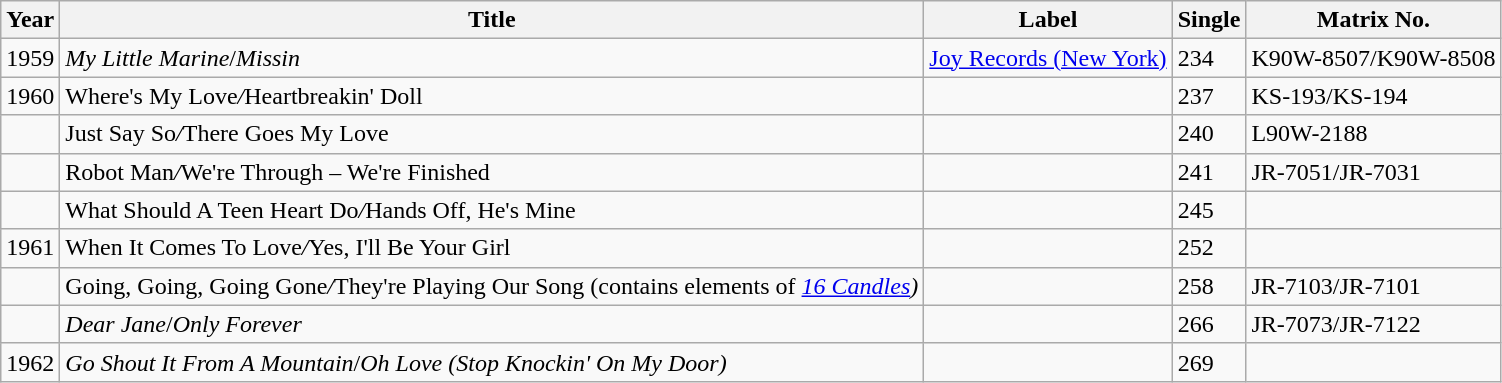<table class="wikitable">
<tr>
<th>Year</th>
<th>Title</th>
<th>Label</th>
<th>Single</th>
<th>Matrix No.</th>
</tr>
<tr>
<td>1959</td>
<td><em>My Little Marine</em>/<em>Missin<strong></td>
<td><a href='#'>Joy Records (New York)</a></td>
<td>234</td>
<td>K90W-8507/K90W-8508</td>
</tr>
<tr>
<td>1960</td>
<td></em>Where's My Love<em>/</em>Heartbreakin' Doll<em></td>
<td></td>
<td>237</td>
<td>KS-193/KS-194</td>
</tr>
<tr>
<td></td>
<td></em>Just Say So<em>/</em>There Goes My Love<em></td>
<td></td>
<td>240</td>
<td>L90W-2188</td>
</tr>
<tr>
<td></td>
<td></em>Robot Man<em>/</em>We're Through – We're Finished<em></td>
<td></td>
<td>241</td>
<td>JR-7051/JR-7031</td>
</tr>
<tr>
<td></td>
<td></em>What Should A Teen Heart Do<em>/</em>Hands Off, He's Mine<em></td>
<td></td>
<td>245</td>
<td></td>
</tr>
<tr>
<td>1961</td>
<td></em>When It Comes To Love<em>/</em>Yes, I'll Be Your Girl<em></td>
<td></td>
<td>252</td>
<td></td>
</tr>
<tr>
<td></td>
<td></em>Going, Going, Going Gone<em>/</em>They're Playing Our Song (contains elements of <em><a href='#'>16 Candles</a>)</em></td>
<td></td>
<td>258</td>
<td>JR-7103/JR-7101</td>
</tr>
<tr>
<td></td>
<td><em>Dear Jane</em>/<em>Only Forever</em></td>
<td></td>
<td>266</td>
<td>JR-7073/JR-7122</td>
</tr>
<tr>
<td>1962</td>
<td><em>Go Shout It From A Mountain</em>/<em>Oh Love (Stop Knockin' On My Door)</em></td>
<td></td>
<td>269</td>
<td></td>
</tr>
</table>
